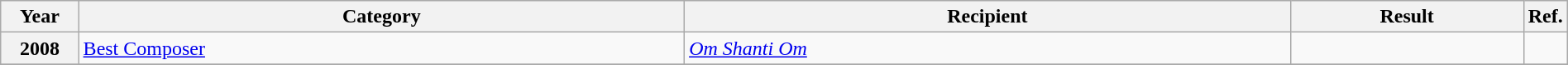<table class="wikitable plainrowheaders" width="100%" "textcolor:#000;">
<tr>
<th scope="col" width=5%>Year</th>
<th scope="col" width=39%>Category</th>
<th scope="col" width=39%>Recipient</th>
<th scope="col" width=15%>Result</th>
<th scope="col" width=2%>Ref.</th>
</tr>
<tr>
<th scope="row">2008</th>
<td><a href='#'>Best Composer</a></td>
<td><em><a href='#'>Om Shanti Om</a></em></td>
<td></td>
<td></td>
</tr>
<tr>
</tr>
</table>
